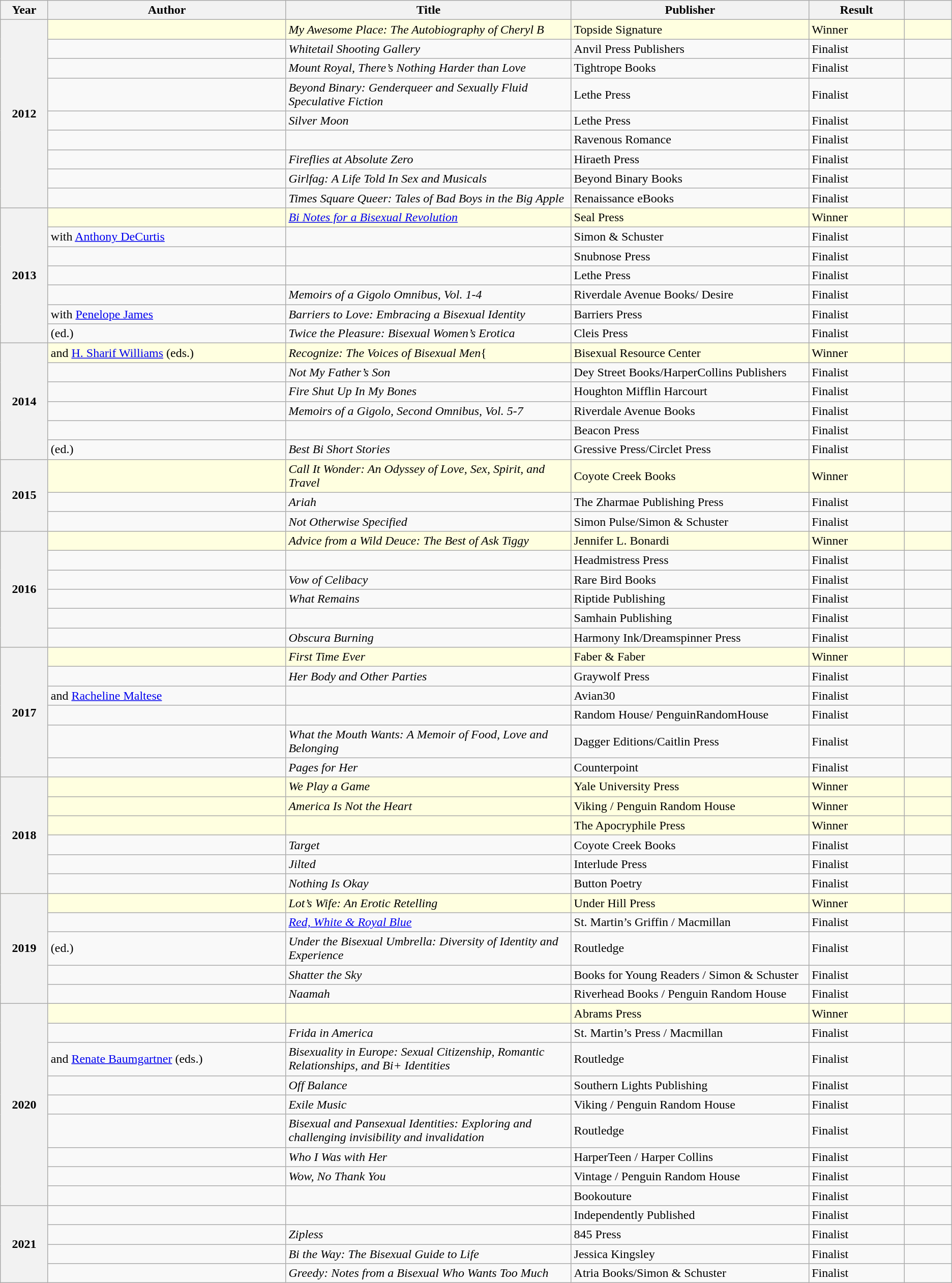<table class="wikitable">
<tr>
<th scope="col" width="5%">Year</th>
<th scope="col" width="25%">Author</th>
<th scope="col" width="30%">Title</th>
<th scope="col" width="25%">Publisher</th>
<th scope="col" width="10%">Result</th>
<th scope="col" width="5%"></th>
</tr>
<tr style="background:lightyellow">
<th rowspan="9">2012</th>
<td></td>
<td><em>My Awesome Place: The Autobiography of Cheryl B</em></td>
<td>Topside Signature</td>
<td>Winner</td>
<td></td>
</tr>
<tr>
<td></td>
<td><em>Whitetail Shooting Gallery</em></td>
<td>Anvil Press Publishers</td>
<td>Finalist</td>
<td></td>
</tr>
<tr>
<td></td>
<td><em>Mount Royal, There’s Nothing Harder than Love</em></td>
<td>Tightrope Books</td>
<td>Finalist</td>
<td></td>
</tr>
<tr>
<td></td>
<td><em>Beyond Binary: Genderqueer and Sexually Fluid Speculative Fiction</em></td>
<td>Lethe Press</td>
<td>Finalist</td>
<td></td>
</tr>
<tr>
<td></td>
<td><em>Silver Moon</em></td>
<td>Lethe Press</td>
<td>Finalist</td>
<td></td>
</tr>
<tr>
<td></td>
<td></td>
<td>Ravenous Romance</td>
<td>Finalist</td>
<td></td>
</tr>
<tr>
<td></td>
<td><em>Fireflies at Absolute Zero</em></td>
<td>Hiraeth Press</td>
<td>Finalist</td>
<td></td>
</tr>
<tr>
<td></td>
<td><em>Girlfag: A Life Told In Sex and Musicals</em></td>
<td>Beyond Binary Books</td>
<td>Finalist</td>
<td></td>
</tr>
<tr>
<td></td>
<td><em>Times Square Queer: Tales of Bad Boys in the Big Apple</em></td>
<td>Renaissance eBooks</td>
<td>Finalist</td>
<td></td>
</tr>
<tr style="background:lightyellow">
<th rowspan="7">2013</th>
<td></td>
<td><em><a href='#'>Bi Notes for a Bisexual Revolution</a></em></td>
<td>Seal Press</td>
<td>Winner</td>
<td></td>
</tr>
<tr>
<td> with <a href='#'>Anthony DeCurtis</a></td>
<td></td>
<td>Simon & Schuster</td>
<td>Finalist</td>
<td></td>
</tr>
<tr>
<td></td>
<td><em></em></td>
<td>Snubnose Press</td>
<td>Finalist</td>
<td></td>
</tr>
<tr>
<td></td>
<td><em></em></td>
<td>Lethe Press</td>
<td>Finalist</td>
<td></td>
</tr>
<tr>
<td></td>
<td><em>Memoirs of a Gigolo Omnibus, Vol. 1-4</em></td>
<td>Riverdale Avenue Books/ Desire</td>
<td>Finalist</td>
<td></td>
</tr>
<tr>
<td> with <a href='#'>Penelope James</a></td>
<td><em>Barriers to Love: Embracing a Bisexual Identity</em></td>
<td>Barriers Press</td>
<td>Finalist</td>
<td></td>
</tr>
<tr>
<td> (ed.)</td>
<td><em>Twice the Pleasure: Bisexual Women’s Erotica</em></td>
<td>Cleis Press</td>
<td>Finalist</td>
<td></td>
</tr>
<tr style="background:lightyellow">
<th rowspan="6">2014</th>
<td> and <a href='#'>H. Sharif Williams</a> (eds.)</td>
<td><em>Recognize: The Voices of Bisexual Men</em>{</td>
<td>Bisexual Resource Center</td>
<td>Winner</td>
<td></td>
</tr>
<tr>
<td></td>
<td><em>Not My Father’s Son</em></td>
<td>Dey Street Books/HarperCollins Publishers</td>
<td>Finalist</td>
<td></td>
</tr>
<tr>
<td></td>
<td><em>Fire Shut Up In My Bones</em></td>
<td>Houghton Mifflin Harcourt</td>
<td>Finalist</td>
<td></td>
</tr>
<tr>
<td></td>
<td><em>Memoirs of a Gigolo, Second Omnibus, Vol. 5-7</em></td>
<td>Riverdale Avenue Books</td>
<td>Finalist</td>
<td></td>
</tr>
<tr>
<td></td>
<td><em></em></td>
<td>Beacon Press</td>
<td>Finalist</td>
<td></td>
</tr>
<tr>
<td> (ed.)</td>
<td><em>Best Bi Short Stories</em></td>
<td>Gressive Press/Circlet Press</td>
<td>Finalist</td>
<td></td>
</tr>
<tr style="background:lightyellow">
<th rowspan="3">2015</th>
<td></td>
<td><em>Call It Wonder: An Odyssey of Love, Sex, Spirit, and Travel</em></td>
<td>Coyote Creek Books</td>
<td>Winner</td>
<td></td>
</tr>
<tr>
<td></td>
<td><em>Ariah</em></td>
<td>The Zharmae Publishing Press</td>
<td>Finalist</td>
<td></td>
</tr>
<tr>
<td></td>
<td><em>Not Otherwise Specified</em></td>
<td>Simon Pulse/Simon & Schuster</td>
<td>Finalist</td>
<td></td>
</tr>
<tr style="background:lightyellow">
<th rowspan="6">2016</th>
<td></td>
<td><em>Advice from a Wild Deuce: The Best of Ask Tiggy</em></td>
<td>Jennifer L. Bonardi</td>
<td>Winner</td>
<td></td>
</tr>
<tr>
<td></td>
<td><em></em></td>
<td>Headmistress Press</td>
<td>Finalist</td>
<td></td>
</tr>
<tr>
<td></td>
<td><em>Vow of Celibacy</em></td>
<td>Rare Bird Books</td>
<td>Finalist</td>
<td></td>
</tr>
<tr>
<td></td>
<td><em>What Remains</em></td>
<td>Riptide Publishing</td>
<td>Finalist</td>
<td></td>
</tr>
<tr>
<td></td>
<td><em></em></td>
<td>Samhain Publishing</td>
<td>Finalist</td>
<td></td>
</tr>
<tr>
<td></td>
<td><em>Obscura Burning</em></td>
<td>Harmony Ink/Dreamspinner Press</td>
<td>Finalist</td>
<td></td>
</tr>
<tr style="background:lightyellow">
<th rowspan="6">2017</th>
<td></td>
<td><em>First Time Ever</em></td>
<td>Faber & Faber</td>
<td>Winner</td>
<td></td>
</tr>
<tr>
<td></td>
<td><em>Her Body and Other Parties</em></td>
<td>Graywolf Press</td>
<td>Finalist</td>
<td></td>
</tr>
<tr>
<td> and <a href='#'>Racheline Maltese</a></td>
<td><em></em></td>
<td>Avian30</td>
<td>Finalist</td>
<td></td>
</tr>
<tr>
<td></td>
<td><em></em></td>
<td>Random House/ PenguinRandomHouse</td>
<td>Finalist</td>
<td></td>
</tr>
<tr>
<td></td>
<td><em>What the Mouth Wants: A Memoir of Food, Love and Belonging</em></td>
<td>Dagger Editions/Caitlin Press</td>
<td>Finalist</td>
<td></td>
</tr>
<tr>
<td></td>
<td><em>Pages for Her</em></td>
<td>Counterpoint</td>
<td>Finalist</td>
<td></td>
</tr>
<tr style="background:lightyellow">
<th rowspan="6">2018</th>
<td></td>
<td><em>We Play a Game</em></td>
<td>Yale University Press</td>
<td>Winner</td>
<td></td>
</tr>
<tr style="background:lightyellow">
<td></td>
<td><em>America Is Not the Heart</em></td>
<td>Viking / Penguin Random House</td>
<td>Winner</td>
<td></td>
</tr>
<tr style="background:lightyellow">
<td></td>
<td></td>
<td>The Apocryphile Press</td>
<td>Winner</td>
<td></td>
</tr>
<tr>
<td></td>
<td><em>Target</em></td>
<td>Coyote Creek Books</td>
<td>Finalist</td>
<td></td>
</tr>
<tr>
<td></td>
<td><em>Jilted</em></td>
<td>Interlude Press</td>
<td>Finalist</td>
<td></td>
</tr>
<tr>
<td></td>
<td><em>Nothing Is Okay</em></td>
<td>Button Poetry</td>
<td>Finalist</td>
<td></td>
</tr>
<tr style="background:lightyellow">
<th rowspan="5">2019</th>
<td></td>
<td><em>Lot’s Wife: An Erotic Retelling</em></td>
<td>Under Hill Press</td>
<td>Winner</td>
<td></td>
</tr>
<tr>
<td></td>
<td><em><a href='#'>Red, White & Royal Blue</a></em></td>
<td>St. Martin’s Griffin / Macmillan</td>
<td>Finalist</td>
<td></td>
</tr>
<tr>
<td> (ed.)</td>
<td><em>Under the Bisexual Umbrella: Diversity of Identity and Experience</em></td>
<td>Routledge</td>
<td>Finalist</td>
<td></td>
</tr>
<tr>
<td></td>
<td><em>Shatter the Sky</em></td>
<td>Books for Young Readers / Simon & Schuster</td>
<td>Finalist</td>
<td></td>
</tr>
<tr>
<td></td>
<td><em>Naamah</em></td>
<td>Riverhead Books / Penguin Random House</td>
<td>Finalist</td>
<td></td>
</tr>
<tr style="background:lightyellow">
<th rowspan="9">2020</th>
<td></td>
<td><em></em></td>
<td>Abrams Press</td>
<td>Winner</td>
<td></td>
</tr>
<tr>
<td></td>
<td><em>Frida in America</em></td>
<td>St. Martin’s Press / Macmillan</td>
<td>Finalist</td>
<td></td>
</tr>
<tr>
<td> and <a href='#'>Renate Baumgartner</a> (eds.)</td>
<td><em>Bisexuality in Europe: Sexual Citizenship, Romantic Relationships, and Bi+ Identities</em></td>
<td>Routledge</td>
<td>Finalist</td>
<td></td>
</tr>
<tr>
<td></td>
<td><em>Off Balance</em></td>
<td>Southern Lights Publishing</td>
<td>Finalist</td>
<td></td>
</tr>
<tr>
<td></td>
<td><em>Exile Music</em></td>
<td>Viking / Penguin Random House</td>
<td>Finalist</td>
<td></td>
</tr>
<tr>
<td></td>
<td><em>Bisexual and Pansexual Identities: Exploring and challenging invisibility and invalidation</em></td>
<td>Routledge</td>
<td>Finalist</td>
<td></td>
</tr>
<tr>
<td></td>
<td><em>Who I Was with Her</em></td>
<td>HarperTeen / Harper Collins</td>
<td>Finalist</td>
<td></td>
</tr>
<tr>
<td></td>
<td><em>Wow, No Thank You</em></td>
<td>Vintage / Penguin Random House</td>
<td>Finalist</td>
<td></td>
</tr>
<tr>
<td></td>
<td><em></em></td>
<td>Bookouture</td>
<td>Finalist</td>
<td></td>
</tr>
<tr>
<th rowspan="4">2021</th>
<td></td>
<td><em></em></td>
<td>Independently Published</td>
<td>Finalist</td>
<td></td>
</tr>
<tr>
<td></td>
<td><em>Zipless</em></td>
<td>845 Press</td>
<td>Finalist</td>
<td></td>
</tr>
<tr>
<td></td>
<td><em>Bi the Way: The Bisexual Guide to Life</em></td>
<td>Jessica Kingsley</td>
<td>Finalist</td>
<td></td>
</tr>
<tr>
<td></td>
<td><em>Greedy: Notes from a Bisexual Who Wants Too Much</em></td>
<td>Atria Books/Simon & Schuster</td>
<td>Finalist</td>
<td></td>
</tr>
</table>
